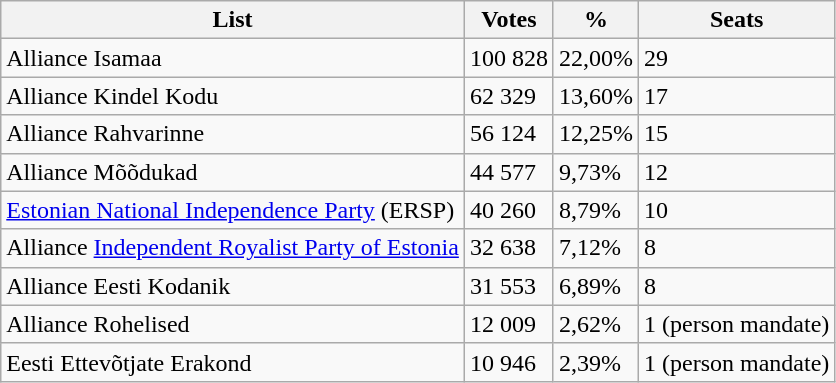<table class=wikitable>
<tr>
<th>List</th>
<th>Votes</th>
<th>%</th>
<th>Seats</th>
</tr>
<tr>
<td>Alliance Isamaa</td>
<td>100 828</td>
<td>22,00%</td>
<td>29</td>
</tr>
<tr>
<td>Alliance Kindel Kodu</td>
<td>62 329</td>
<td>13,60%</td>
<td>17</td>
</tr>
<tr>
<td>Alliance Rahvarinne</td>
<td>56 124</td>
<td>12,25%</td>
<td>15</td>
</tr>
<tr>
<td>Alliance Mõõdukad</td>
<td>44 577</td>
<td>9,73%</td>
<td>12</td>
</tr>
<tr>
<td><a href='#'>Estonian National Independence Party</a> (ERSP)</td>
<td>40 260</td>
<td>8,79%</td>
<td>10</td>
</tr>
<tr>
<td>Alliance <a href='#'>Independent Royalist Party of Estonia</a></td>
<td>32 638</td>
<td>7,12%</td>
<td>8</td>
</tr>
<tr>
<td>Alliance Eesti Kodanik</td>
<td>31 553</td>
<td>6,89%</td>
<td>8</td>
</tr>
<tr>
<td>Alliance Rohelised</td>
<td>12 009</td>
<td>2,62%</td>
<td>1 (person mandate)</td>
</tr>
<tr>
<td>Eesti Ettevõtjate Erakond</td>
<td>10 946</td>
<td>2,39%</td>
<td>1 (person mandate)</td>
</tr>
</table>
